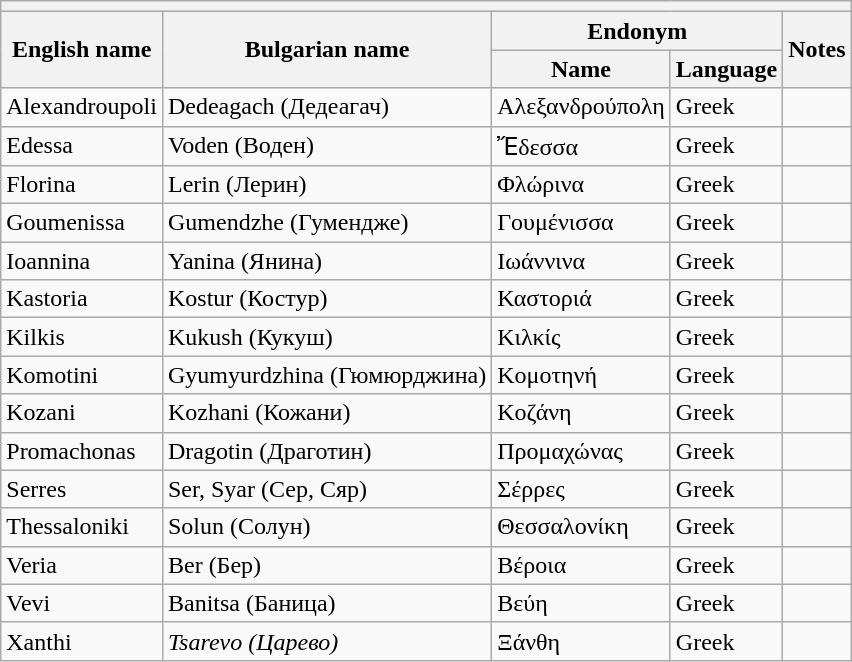<table class="wikitable sortable">
<tr>
<th colspan="5"></th>
</tr>
<tr>
<th rowspan="2">English name</th>
<th rowspan="2">Bulgarian name</th>
<th colspan="2">Endonym</th>
<th rowspan="2">Notes</th>
</tr>
<tr>
<th>Name</th>
<th>Language</th>
</tr>
<tr>
<td>Alexandroupoli</td>
<td>Dedeagach (Дедеагач)</td>
<td>Αλεξανδρούπολη</td>
<td>Greek</td>
<td></td>
</tr>
<tr>
<td>Edessa</td>
<td>Voden (Воден)</td>
<td>Ἔδεσσα</td>
<td>Greek</td>
<td></td>
</tr>
<tr>
<td>Florina</td>
<td>Lerin (Лерин)</td>
<td>Φλώρινα</td>
<td>Greek</td>
<td></td>
</tr>
<tr>
<td>Goumenissa</td>
<td>Gumendzhe (Гумендже)</td>
<td>Γουμένισσα</td>
<td>Greek</td>
<td></td>
</tr>
<tr>
<td>Ioannina</td>
<td>Yanina (Янина)</td>
<td>Ιωάννινα</td>
<td>Greek</td>
<td></td>
</tr>
<tr>
<td>Kastoria</td>
<td>Kostur (Костур)</td>
<td>Καστοριά</td>
<td>Greek</td>
<td></td>
</tr>
<tr>
<td>Kilkis</td>
<td>Kukush (Кукуш)</td>
<td>Κιλκίς</td>
<td>Greek</td>
<td></td>
</tr>
<tr>
<td>Komotini</td>
<td>Gyumyurdzhina (Гюмюрджина)</td>
<td>Κομοτηνή</td>
<td>Greek</td>
<td></td>
</tr>
<tr>
<td>Kozani</td>
<td>Kozhani (Кожани)</td>
<td>Κοζάνη</td>
<td>Greek</td>
<td></td>
</tr>
<tr>
<td>Promachonas</td>
<td>Dragotin (Драготин)</td>
<td>Προμαχώνας</td>
<td>Greek</td>
<td></td>
</tr>
<tr>
<td>Serres</td>
<td>Ser, Syar (Сер, Сяр)</td>
<td>Σέρρες</td>
<td>Greek</td>
<td></td>
</tr>
<tr>
<td>Thessaloniki</td>
<td>Solun (Солун)</td>
<td>Θεσσαλονίκη</td>
<td>Greek</td>
<td></td>
</tr>
<tr>
<td>Veria</td>
<td>Ber (Бер)</td>
<td>Βέροια</td>
<td>Greek</td>
<td></td>
</tr>
<tr>
<td>Vevi</td>
<td>Banitsa (Баница)</td>
<td>Βεύη</td>
<td>Greek</td>
<td></td>
</tr>
<tr>
<td>Xanthi</td>
<td><em>Tsarevo (Царево)</em></td>
<td>Ξάνθη</td>
<td>Greek</td>
</tr>
</table>
